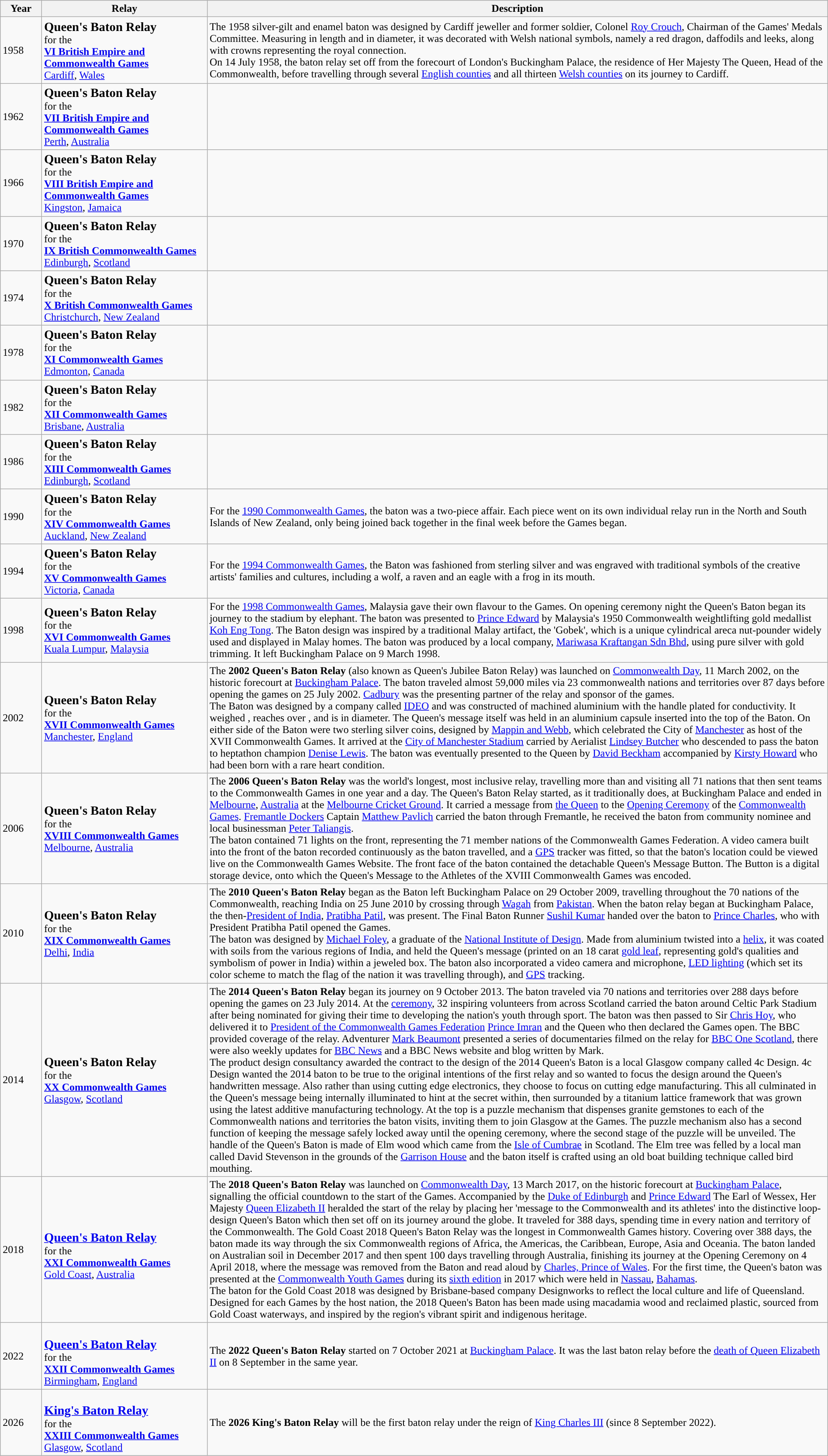<table class="wikitable" style="width:100%;">
<tr>
<th style="width:5%;">Year</th>
<th style="width:20%;">Relay</th>
<th style="width:75%;">Description</th>
</tr>
<tr>
<td>1958</td>
<td><div><strong><big>Queen's Baton Relay</big></strong><br>for the<br><strong><a href='#'>VI British Empire and Commonwealth Games</a></strong><br> <a href='#'>Cardiff</a>, <a href='#'>Wales</a>
</div></td>
<td>The 1958 silver-gilt and enamel baton was designed by Cardiff jeweller and former soldier, Colonel <a href='#'>Roy Crouch</a>, Chairman of the Games' Medals Committee. Measuring  in length and  in diameter, it was decorated with Welsh national symbols, namely a red dragon, daffodils and leeks, along with crowns representing the royal connection.<br>On 14 July 1958, the baton relay set off from the forecourt of London's Buckingham Palace, the residence of Her Majesty The Queen, Head of the Commonwealth, before travelling through several <a href='#'>English counties</a> and all thirteen <a href='#'>Welsh counties</a> on its journey to Cardiff.</td>
</tr>
<tr>
<td>1962</td>
<td><div><strong><big>Queen's Baton Relay</big></strong><br>for the<br><strong><a href='#'>VII British Empire and Commonwealth Games</a></strong><br> <a href='#'>Perth</a>, <a href='#'>Australia</a>
</div></td>
<td></td>
</tr>
<tr>
<td>1966</td>
<td><div><strong><big>Queen's Baton Relay</big></strong><br>for the<br><strong><a href='#'>VIII British Empire and Commonwealth Games</a></strong><br> <a href='#'>Kingston</a>, <a href='#'>Jamaica</a>
</div></td>
<td></td>
</tr>
<tr>
<td>1970</td>
<td><div><strong><big>Queen's Baton Relay</big></strong><br>for the<br><strong><a href='#'>IX British Commonwealth Games</a></strong><br> <a href='#'>Edinburgh</a>, <a href='#'>Scotland</a>
</div></td>
<td></td>
</tr>
<tr>
<td>1974</td>
<td><div><strong><big>Queen's Baton Relay</big></strong><br>for the<br><strong><a href='#'>X British Commonwealth Games</a></strong><br> <a href='#'>Christchurch</a>, <a href='#'>New Zealand</a>
</div></td>
<td></td>
</tr>
<tr>
<td>1978</td>
<td><div><strong><big>Queen's Baton Relay</big></strong><br>for the<br><strong><a href='#'>XI Commonwealth Games</a></strong><br> <a href='#'>Edmonton</a>, <a href='#'>Canada</a>
</div></td>
<td></td>
</tr>
<tr>
<td>1982</td>
<td><div><strong><big>Queen's Baton Relay</big></strong><br>for the<br><strong><a href='#'>XII Commonwealth Games</a></strong><br> <a href='#'>Brisbane</a>, <a href='#'>Australia</a>
</div></td>
<td></td>
</tr>
<tr>
<td>1986</td>
<td><div><strong><big>Queen's Baton Relay</big></strong><br>for the<br><strong><a href='#'>XIII Commonwealth Games</a></strong><br> <a href='#'>Edinburgh</a>, <a href='#'>Scotland</a>
</div></td>
<td></td>
</tr>
<tr>
<td>1990</td>
<td><div><strong><big>Queen's Baton Relay</big></strong><br>for the<br><strong><a href='#'>XIV Commonwealth Games</a></strong><br> <a href='#'>Auckland</a>, <a href='#'>New Zealand</a>
</div></td>
<td>For the <a href='#'>1990 Commonwealth Games</a>, the baton was a two-piece affair. Each piece went on its own individual relay run in the North and South Islands of New Zealand, only being joined back together in the final week before the Games began.</td>
</tr>
<tr>
<td>1994</td>
<td><div><strong><big>Queen's Baton Relay</big></strong><br>for the<br><strong><a href='#'>XV Commonwealth Games</a></strong><br> <a href='#'>Victoria</a>, <a href='#'>Canada</a>
</div></td>
<td>For the <a href='#'>1994 Commonwealth Games</a>, the Baton was fashioned from sterling silver and was engraved with traditional symbols of the creative artists' families and cultures, including a wolf, a raven and an eagle with a frog in its mouth.</td>
</tr>
<tr>
<td>1998</td>
<td><div><strong><big>Queen's Baton Relay</big></strong><br>for the<br><strong><a href='#'>XVI Commonwealth Games</a></strong><br> <a href='#'>Kuala Lumpur</a>, <a href='#'>Malaysia</a>
</div></td>
<td>For the <a href='#'>1998 Commonwealth Games</a>, Malaysia gave their own flavour to the Games. On opening ceremony night the Queen's Baton began its journey to the stadium by elephant. The baton was presented to <a href='#'>Prince Edward</a> by Malaysia's 1950 Commonwealth weightlifting gold medallist <a href='#'>Koh Eng Tong</a>. The Baton design was inspired by a traditional Malay artifact, the 'Gobek', which is a unique cylindrical areca nut-pounder widely used and displayed in Malay homes. The baton was produced by a local company, <a href='#'>Mariwasa Kraftangan Sdn Bhd</a>, using pure silver with gold trimming. It left Buckingham Palace on 9 March 1998.</td>
</tr>
<tr>
<td>2002</td>
<td><div><strong><big>Queen's Baton Relay</big></strong><br>for the<br><strong><a href='#'>XVII Commonwealth Games</a></strong><br> <a href='#'>Manchester</a>, <a href='#'>England</a>
</div></td>
<td>The <strong>2002 Queen's Baton Relay</strong> (also known as Queen's Jubilee Baton Relay) was launched on <a href='#'>Commonwealth Day</a>, 11 March 2002, on the historic forecourt at <a href='#'>Buckingham Palace</a>. The baton traveled almost 59,000 miles via 23 commonwealth nations and territories over 87 days before opening the games on 25 July 2002. <a href='#'>Cadbury</a> was the presenting partner of the relay and sponsor of the games.<br>The Baton was designed by a company called <a href='#'>IDEO</a> and was constructed of machined aluminium with the handle plated for conductivity. It weighed , reaches over , and is  in diameter. The Queen's message itself was held in an aluminium capsule inserted into the top of the Baton. On either side of the Baton were two sterling silver coins, designed by <a href='#'>Mappin and Webb</a>, which celebrated the City of <a href='#'>Manchester</a> as host of the XVII Commonwealth Games.
It arrived at the <a href='#'>City of Manchester Stadium</a> carried by Aerialist <a href='#'>Lindsey Butcher</a> who descended to pass the baton to heptathon champion <a href='#'>Denise Lewis</a>. The baton was eventually presented to the Queen by <a href='#'>David Beckham</a> accompanied by <a href='#'>Kirsty Howard</a> who had been born with a rare heart condition.</td>
</tr>
<tr>
<td>2006</td>
<td><div><strong><big>Queen's Baton Relay</big></strong><br>for the<br><strong><a href='#'>XVIII Commonwealth Games</a></strong><br> <a href='#'>Melbourne</a>, <a href='#'>Australia</a>
</div></td>
<td>The <strong>2006 Queen's Baton Relay</strong> was the world's longest, most inclusive relay, travelling more than  and visiting all 71 nations that then sent teams to the Commonwealth Games in one year and a day. The Queen's Baton Relay started, as it traditionally does, at Buckingham Palace and ended in <a href='#'>Melbourne</a>, <a href='#'>Australia</a> at the <a href='#'>Melbourne Cricket Ground</a>. It carried a message from <a href='#'>the Queen</a> to the <a href='#'>Opening Ceremony</a> of the <a href='#'>Commonwealth Games</a>. <a href='#'>Fremantle Dockers</a> Captain <a href='#'>Matthew Pavlich</a> carried the baton through Fremantle, he received the baton from community nominee and local businessman <a href='#'>Peter Taliangis</a>.<br>The baton contained 71 lights on the front, representing the 71 member nations of the Commonwealth Games Federation. A video camera built into the front of the baton recorded continuously as the baton travelled, and a <a href='#'>GPS</a> tracker was fitted, so that the baton's location could be viewed live on the Commonwealth Games Website. The front face of the baton contained the detachable Queen's Message Button. The Button is a digital storage device, onto which the Queen's Message to the Athletes of the XVIII Commonwealth Games was encoded.</td>
</tr>
<tr>
<td>2010</td>
<td><div><strong><big>Queen's Baton Relay</big></strong><br>for the<br><strong><a href='#'>XIX Commonwealth Games</a></strong><br> <a href='#'>Delhi</a>, <a href='#'>India</a>
</div></td>
<td>The <strong>2010 Queen's Baton Relay</strong> began as the Baton left Buckingham Palace on 29 October 2009, travelling throughout the 70 nations of the Commonwealth, reaching India on 25 June 2010 by crossing through <a href='#'>Wagah</a> from <a href='#'>Pakistan</a>. When the baton relay began at Buckingham Palace, the then-<a href='#'>President of India</a>, <a href='#'>Pratibha Patil</a>, was present. The Final Baton Runner <a href='#'>Sushil Kumar</a> handed over the baton to <a href='#'>Prince Charles</a>, who with President Pratibha Patil opened the Games.<br>The baton was designed by <a href='#'>Michael Foley</a>, a graduate of the <a href='#'>National Institute of Design</a>. Made from aluminium twisted into a <a href='#'>helix</a>, it was coated with soils from the various regions of India, and held the Queen's message (printed on an 18 carat <a href='#'>gold leaf</a>, representing gold's qualities and symbolism of power in India) within a jeweled box. The baton also incorporated a video camera and microphone, <a href='#'>LED lighting</a> (which set its color scheme to match the flag of the nation it was travelling through), and <a href='#'>GPS</a> tracking.</td>
</tr>
<tr>
<td>2014</td>
<td><div><strong><big>Queen's Baton Relay</big></strong><br>for the<br><strong><a href='#'>XX Commonwealth Games</a></strong><br> <a href='#'>Glasgow</a>, <a href='#'>Scotland</a>
</div></td>
<td>The <strong>2014 Queen's Baton Relay</strong> began its  journey on 9 October 2013. The baton traveled via 70 nations and territories over 288 days before opening the games on 23 July 2014. At the <a href='#'>ceremony</a>, 32 inspiring volunteers from across Scotland carried the baton around Celtic Park Stadium after being nominated for giving their time to developing the nation's youth through sport. The baton was then passed to Sir <a href='#'>Chris Hoy</a>, who delivered it to <a href='#'>President of the Commonwealth Games Federation</a> <a href='#'>Prince Imran</a> and the Queen who then declared the Games open. The BBC provided coverage of the relay. Adventurer <a href='#'>Mark Beaumont</a> presented a series of documentaries filmed on the relay for <a href='#'>BBC One Scotland</a>, there were also weekly updates for <a href='#'>BBC News</a> and a BBC News website and blog written by Mark.<br>The product design consultancy awarded the contract to the design of the 2014 Queen's Baton is a local Glasgow company called 4c Design. 4c Design wanted the 2014 baton to be true to the original intentions of the first relay and so wanted to focus the design around the Queen's handwritten message. Also rather than using cutting edge electronics, they choose to focus on cutting edge manufacturing. This all culminated in the Queen's message being internally illuminated to hint at the secret within, then surrounded by a titanium lattice framework that was grown using the latest additive manufacturing technology. At the top is a puzzle mechanism that dispenses granite gemstones to each of the Commonwealth nations and territories the baton visits, inviting them to join Glasgow at the Games. The puzzle mechanism also has a second function of keeping the message safely locked away until the opening ceremony, where the second stage of the puzzle will be unveiled. The handle of the Queen's Baton is made of Elm wood which came from the <a href='#'>Isle of Cumbrae</a> in Scotland. The Elm tree was felled by a local man called David Stevenson in the grounds of the <a href='#'>Garrison House</a> and the baton itself is crafted using an old boat building technique called bird mouthing.</td>
</tr>
<tr>
<td>2018</td>
<td><div><br><strong><big><a href='#'>Queen's Baton Relay</a></big></strong><br>for the<br><strong><a href='#'>XXI Commonwealth Games</a></strong><br> <a href='#'>Gold Coast</a>, <a href='#'>Australia</a>
</div></td>
<td>The <strong>2018 Queen's Baton Relay</strong> was launched on <a href='#'>Commonwealth Day</a>, 13 March 2017, on the historic forecourt at <a href='#'>Buckingham Palace</a>, signalling the official countdown to the start of the Games. Accompanied by the <a href='#'>Duke of Edinburgh</a> and <a href='#'>Prince Edward</a> The Earl of Wessex, Her Majesty <a href='#'>Queen Elizabeth II</a> heralded the start of the relay by placing her 'message to the Commonwealth and its athletes' into the distinctive loop-design Queen's Baton which then set off on its journey around the globe. It traveled for 388 days, spending time in every nation and territory of the Commonwealth. The Gold Coast 2018 Queen's Baton Relay was the longest in Commonwealth Games history. Covering  over 388 days, the baton made its way through the six Commonwealth regions of Africa, the Americas, the Caribbean, Europe, Asia and Oceania. The baton landed on Australian soil in December 2017 and then spent 100 days travelling through Australia, finishing its journey at the Opening Ceremony on 4 April 2018, where the message was removed from the Baton and read aloud by <a href='#'>Charles, Prince of Wales</a>. For the first time, the Queen's baton was presented at the <a href='#'>Commonwealth Youth Games</a> during its <a href='#'>sixth edition</a> in 2017 which were held in <a href='#'>Nassau</a>, <a href='#'>Bahamas</a>.<br>The baton for the Gold Coast 2018 was designed by Brisbane-based company Designworks to reflect the local culture and life of Queensland. Designed for each Games by the host nation, the 2018 Queen's Baton has been made using macadamia wood and reclaimed plastic, sourced from Gold Coast waterways, and inspired by the region's vibrant spirit and indigenous heritage.</td>
</tr>
<tr>
<td>2022</td>
<td><div><br><strong><big><a href='#'>Queen's Baton Relay</a></big></strong><br>for the<br><strong><a href='#'>XXII Commonwealth Games</a></strong><br> <a href='#'>Birmingham</a>, <a href='#'>England</a>
</div></td>
<td>The <strong>2022 Queen's Baton Relay</strong> started on 7 October 2021 at <a href='#'>Buckingham Palace</a>. It was the last baton relay before the <a href='#'>death of Queen Elizabeth II</a> on 8 September in the same year.</td>
</tr>
<tr>
<td>2026</td>
<td><div><br><strong><big><a href='#'>King's Baton Relay</a></big></strong><br>for the<br><strong><a href='#'>XXIII Commonwealth Games</a></strong><br> <a href='#'>Glasgow</a>, <a href='#'>Scotland</a>
</div></td>
<td>The <strong>2026 King's Baton Relay</strong> will be the first baton relay under the reign of <a href='#'>King Charles III</a> (since 8 September 2022).</td>
</tr>
</table>
